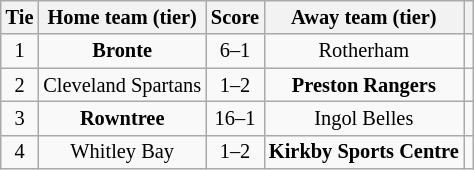<table class="wikitable" style="text-align:center; font-size:85%">
<tr>
<th>Tie</th>
<th>Home team (tier)</th>
<th>Score</th>
<th>Away team (tier)</th>
<th></th>
</tr>
<tr>
<td align="center">1</td>
<td><strong>Bronte</strong></td>
<td align="center">6–1</td>
<td>Rotherham</td>
<td></td>
</tr>
<tr>
<td align="center">2</td>
<td>Cleveland Spartans</td>
<td align="center">1–2</td>
<td><strong>Preston Rangers</strong></td>
<td></td>
</tr>
<tr>
<td align="center">3</td>
<td><strong>Rowntree</strong></td>
<td align="center">16–1</td>
<td>Ingol Belles</td>
<td></td>
</tr>
<tr>
<td align="center">4</td>
<td>Whitley Bay</td>
<td align="center">1–2</td>
<td><strong>Kirkby Sports Centre</strong></td>
<td></td>
</tr>
</table>
